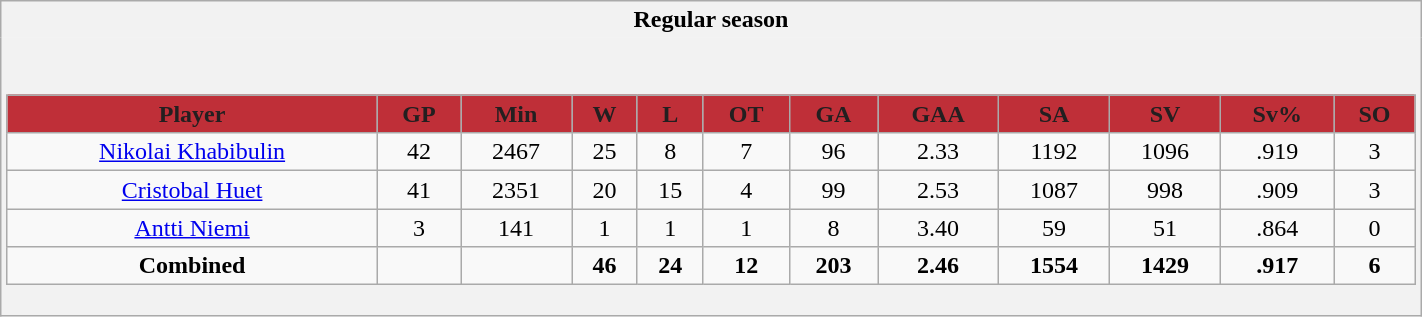<table class="wikitable" style="border: 1px solid #aaa;" width="75%">
<tr>
<th style="border: 0;">Regular season</th>
</tr>
<tr>
<td style="background: #f2f2f2; border: 0; text-align: center;"><br><table class="wikitable sortable" width="100%">
<tr align="center"  bgcolor="#dddddd">
<th style="background:#BF2F38; color:#231F20;">Player</th>
<th style="background:#BF2F38; color:#231F20;">GP</th>
<th style="background:#BF2F38; color:#231F20;">Min</th>
<th style="background:#BF2F38; color:#231F20;">W</th>
<th style="background:#BF2F38; color:#231F20;">L</th>
<th style="background:#BF2F38; color:#231F20;">OT</th>
<th style="background:#BF2F38; color:#231F20;">GA</th>
<th style="background:#BF2F38; color:#231F20;">GAA</th>
<th style="background:#BF2F38; color:#231F20;">SA</th>
<th style="background:#BF2F38; color:#231F20;">SV</th>
<th style="background:#BF2F38; color:#231F20;">Sv%</th>
<th style="background:#BF2F38; color:#231F20;">SO</th>
</tr>
<tr>
<td><a href='#'>Nikolai Khabibulin</a></td>
<td>42</td>
<td>2467</td>
<td>25</td>
<td>8</td>
<td>7</td>
<td>96</td>
<td>2.33</td>
<td>1192</td>
<td>1096</td>
<td>.919</td>
<td>3</td>
</tr>
<tr>
<td><a href='#'>Cristobal Huet</a></td>
<td>41</td>
<td>2351</td>
<td>20</td>
<td>15</td>
<td>4</td>
<td>99</td>
<td>2.53</td>
<td>1087</td>
<td>998</td>
<td>.909</td>
<td>3</td>
</tr>
<tr>
<td><a href='#'>Antti Niemi</a></td>
<td>3</td>
<td>141</td>
<td>1</td>
<td>1</td>
<td>1</td>
<td>8</td>
<td>3.40</td>
<td>59</td>
<td>51</td>
<td>.864</td>
<td>0</td>
</tr>
<tr class="sortbottom">
<td><strong>Combined</strong></td>
<td></td>
<td></td>
<td><strong>46</strong></td>
<td><strong>24</strong></td>
<td><strong>12</strong></td>
<td><strong>203</strong></td>
<td><strong>2.46</strong></td>
<td><strong>1554</strong></td>
<td><strong>1429</strong></td>
<td><strong>.917</strong></td>
<td><strong>6</strong></td>
</tr>
</table>
</td>
</tr>
</table>
